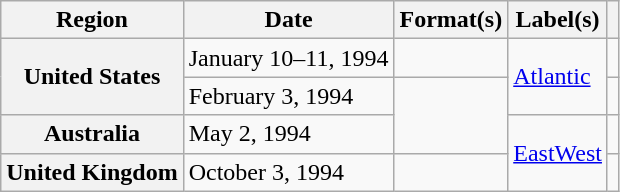<table class="wikitable plainrowheaders">
<tr>
<th scope="col">Region</th>
<th scope="col">Date</th>
<th scope="col">Format(s)</th>
<th scope="col">Label(s)</th>
<th scope="col"></th>
</tr>
<tr>
<th scope="row" rowspan="2">United States</th>
<td>January 10–11, 1994</td>
<td></td>
<td rowspan="2"><a href='#'>Atlantic</a></td>
<td align="center"></td>
</tr>
<tr>
<td>February 3, 1994</td>
<td rowspan="2"></td>
<td align="center"></td>
</tr>
<tr>
<th scope="row">Australia</th>
<td>May 2, 1994</td>
<td rowspan="2"><a href='#'>EastWest</a></td>
<td align="center"></td>
</tr>
<tr>
<th scope="row">United Kingdom</th>
<td>October 3, 1994</td>
<td></td>
<td align="center"></td>
</tr>
</table>
